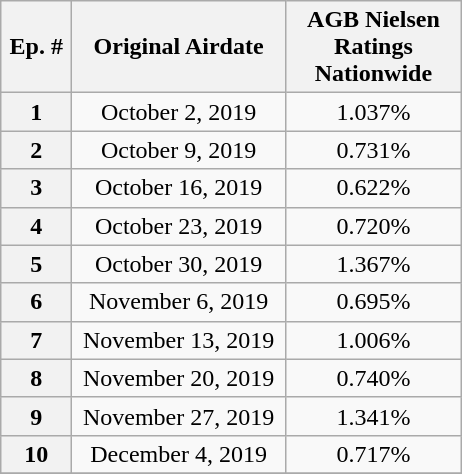<table class="wikitable" style="text-align:center">
<tr>
<th rowspan=1 style="width:40px">Ep. #</th>
<th style="width:135px">Original Airdate</th>
<th width="110">AGB Nielsen Ratings Nationwide</th>
</tr>
<tr>
<th>1</th>
<td>October 2, 2019</td>
<td>1.037%</td>
</tr>
<tr>
<th>2</th>
<td>October 9, 2019</td>
<td>0.731%</td>
</tr>
<tr>
<th>3</th>
<td>October 16, 2019</td>
<td>0.622%</td>
</tr>
<tr>
<th>4</th>
<td>October 23, 2019</td>
<td>0.720%</td>
</tr>
<tr>
<th>5</th>
<td>October 30, 2019</td>
<td>1.367%</td>
</tr>
<tr>
<th>6</th>
<td>November 6, 2019</td>
<td>0.695%</td>
</tr>
<tr>
<th>7</th>
<td>November 13, 2019</td>
<td>1.006%</td>
</tr>
<tr>
<th>8</th>
<td>November 20, 2019</td>
<td>0.740%</td>
</tr>
<tr>
<th>9</th>
<td>November 27, 2019</td>
<td>1.341%</td>
</tr>
<tr>
<th>10</th>
<td>December 4, 2019</td>
<td>0.717%</td>
</tr>
<tr>
</tr>
</table>
